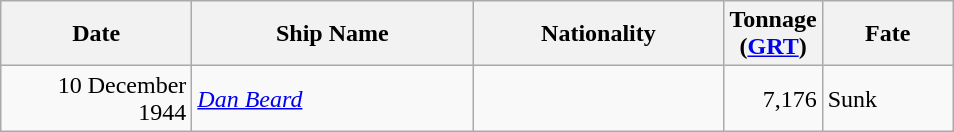<table class="wikitable sortable">
<tr>
<th width="120px">Date</th>
<th width="180px">Ship Name</th>
<th width="160px">Nationality</th>
<th width="25px">Tonnage<br>(<a href='#'>GRT</a>)</th>
<th width="80px">Fate</th>
</tr>
<tr>
<td align="right">10 December 1944</td>
<td align="left"><a href='#'><em>Dan Beard</em></a></td>
<td align="left"></td>
<td align="right">7,176</td>
<td align="left">Sunk</td>
</tr>
</table>
